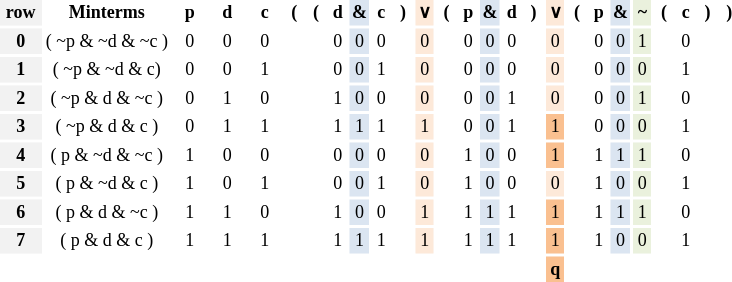<table>
<tr style="font-size:9pt;font-weight:bold" align="center">
<td style="background-color:#F2F2F2" width="25.5" Height="12">row</td>
<th>Minterms</th>
<th width="21">p</th>
<th width="21">d</th>
<th width="21">c</th>
<th width="10.5">(</th>
<th width="10.5">(</th>
<th width="10.5">d</th>
<th style="background-color:#DBE5F1" width="10.5">&</th>
<th width="10.5">c</th>
<th width="10.5">)</th>
<th style="background-color:#FDE9D9" width="10.5">∨</th>
<th width="10.5">(</th>
<th width="10.5">p</th>
<th style="background-color:#DBE5F1" width="10.5">&</th>
<th width="10.5">d</th>
<th width="10.5">)</th>
<th style="background-color:#FDE9D9" width="10.5">∨</th>
<th width="10.5">(</th>
<th width="10.5">p</th>
<th style="background-color:#DBE5F1" width="10.5">&</th>
<th style="background-color:#EAF1DD" width="10.5">~</th>
<th width="10.5">(</th>
<th width="10.5">c</th>
<th width="10.5">)</th>
<th width="10.5">)</th>
</tr>
<tr style="font-size:9pt" align="center">
<td style="background-color:#F2F2F2;font-weight:bold" Height="12">0</td>
<td>( ~p & ~d & ~c )</td>
<td>0</td>
<td>0</td>
<td>0</td>
<td></td>
<td></td>
<td>0</td>
<td style="background-color:#DBE5F1">0</td>
<td>0</td>
<td></td>
<td style="background-color:#FDE9D9">0</td>
<td></td>
<td>0</td>
<td style="background-color:#DBE5F1">0</td>
<td>0</td>
<td></td>
<td style="background-color:#FDE9D9">0</td>
<td></td>
<td>0</td>
<td style="background-color:#DBE5F1">0</td>
<td style="background-color:#EAF1DD">1</td>
<td></td>
<td>0</td>
<td></td>
<td></td>
</tr>
<tr style="font-size:9pt" align="center">
<td style="background-color:#F2F2F2;font-weight:bold" Height="12">1</td>
<td>( ~p & ~d & c)</td>
<td>0</td>
<td>0</td>
<td>1</td>
<td></td>
<td></td>
<td>0</td>
<td style="background-color:#DBE5F1">0</td>
<td>1</td>
<td></td>
<td style="background-color:#FDE9D9">0</td>
<td></td>
<td>0</td>
<td style="background-color:#DBE5F1">0</td>
<td>0</td>
<td></td>
<td style="background-color:#FDE9D9">0</td>
<td></td>
<td>0</td>
<td style="background-color:#DBE5F1">0</td>
<td style="background-color:#EAF1DD">0</td>
<td></td>
<td>1</td>
<td></td>
<td></td>
</tr>
<tr style="font-size:9pt" align="center">
<td style="background-color:#F2F2F2;font-weight:bold" Height="12">2</td>
<td>( ~p & d & ~c )</td>
<td>0</td>
<td>1</td>
<td>0</td>
<td></td>
<td></td>
<td>1</td>
<td style="background-color:#DBE5F1">0</td>
<td>0</td>
<td></td>
<td style="background-color:#FDE9D9">0</td>
<td></td>
<td>0</td>
<td style="background-color:#DBE5F1">0</td>
<td>1</td>
<td></td>
<td style="background-color:#FDE9D9">0</td>
<td></td>
<td>0</td>
<td style="background-color:#DBE5F1">0</td>
<td style="background-color:#EAF1DD">1</td>
<td></td>
<td>0</td>
<td></td>
<td></td>
</tr>
<tr style="font-size:9pt" align="center">
<td style="background-color:#F2F2F2;font-weight:bold" Height="12">3</td>
<td>( ~p & d & c )</td>
<td>0</td>
<td>1</td>
<td>1</td>
<td></td>
<td></td>
<td>1</td>
<td style="background-color:#DBE5F1">1</td>
<td>1</td>
<td></td>
<td style="background-color:#FDE9D9">1</td>
<td></td>
<td>0</td>
<td style="background-color:#DBE5F1">0</td>
<td>1</td>
<td></td>
<td style="background-color:#FAC090">1</td>
<td></td>
<td>0</td>
<td style="background-color:#DBE5F1">0</td>
<td style="background-color:#EAF1DD">0</td>
<td></td>
<td>1</td>
<td></td>
<td></td>
</tr>
<tr style="font-size:9pt" align="center">
<td style="background-color:#F2F2F2;font-weight:bold" Height="12">4</td>
<td>( p & ~d & ~c )</td>
<td>1</td>
<td>0</td>
<td>0</td>
<td></td>
<td></td>
<td>0</td>
<td style="background-color:#DBE5F1">0</td>
<td>0</td>
<td></td>
<td style="background-color:#FDE9D9">0</td>
<td></td>
<td>1</td>
<td style="background-color:#DBE5F1">0</td>
<td>0</td>
<td></td>
<td style="background-color:#FAC090">1</td>
<td></td>
<td>1</td>
<td style="background-color:#DBE5F1">1</td>
<td style="background-color:#EAF1DD">1</td>
<td></td>
<td>0</td>
<td></td>
<td></td>
</tr>
<tr style="font-size:9pt" align="center">
<td style="background-color:#F2F2F2;font-weight:bold" Height="12">5</td>
<td>( p & ~d & c )</td>
<td>1</td>
<td>0</td>
<td>1</td>
<td></td>
<td></td>
<td>0</td>
<td style="background-color:#DBE5F1">0</td>
<td>1</td>
<td></td>
<td style="background-color:#FDE9D9">0</td>
<td></td>
<td>1</td>
<td style="background-color:#DBE5F1">0</td>
<td>0</td>
<td></td>
<td style="background-color:#FDE9D9">0</td>
<td></td>
<td>1</td>
<td style="background-color:#DBE5F1">0</td>
<td style="background-color:#EAF1DD">0</td>
<td></td>
<td>1</td>
<td></td>
<td></td>
</tr>
<tr style="font-size:9pt" align="center">
<td style="background-color:#F2F2F2;font-weight:bold" Height="12">6</td>
<td>( p & d & ~c )</td>
<td>1</td>
<td>1</td>
<td>0</td>
<td></td>
<td></td>
<td>1</td>
<td style="background-color:#DBE5F1">0</td>
<td>0</td>
<td></td>
<td style="background-color:#FDE9D9">1</td>
<td></td>
<td>1</td>
<td style="background-color:#DBE5F1">1</td>
<td>1</td>
<td></td>
<td style="background-color:#FAC090">1</td>
<td></td>
<td>1</td>
<td style="background-color:#DBE5F1">1</td>
<td style="background-color:#EAF1DD">1</td>
<td></td>
<td>0</td>
<td></td>
<td></td>
</tr>
<tr style="font-size:9pt" align="center">
<td style="background-color:#F2F2F2;font-weight:bold" Height="12">7</td>
<td>( p & d & c )</td>
<td>1</td>
<td>1</td>
<td>1</td>
<td></td>
<td></td>
<td>1</td>
<td style="background-color:#DBE5F1">1</td>
<td>1</td>
<td></td>
<td style="background-color:#FDE9D9">1</td>
<td></td>
<td>1</td>
<td style="background-color:#DBE5F1">1</td>
<td>1</td>
<td></td>
<td style="background-color:#FAC090">1</td>
<td></td>
<td>1</td>
<td style="background-color:#DBE5F1">0</td>
<td style="background-color:#EAF1DD">0</td>
<td></td>
<td>1</td>
<td></td>
<td></td>
</tr>
<tr style="font-size:9pt">
<td Height="12"  valign="bottom"></td>
<td align="center" valign="bottom"></td>
<td valign="bottom"></td>
<td valign="bottom"></td>
<td valign="bottom"></td>
<td valign="bottom"></td>
<td valign="bottom"></td>
<td valign="bottom"></td>
<td valign="bottom"></td>
<td valign="bottom"></td>
<td valign="bottom"></td>
<td valign="bottom"></td>
<td valign="bottom"></td>
<td valign="bottom"></td>
<td valign="bottom"></td>
<td valign="bottom"></td>
<td valign="bottom"></td>
<td style="background-color:#FAC090;font-weight:bold" align="center">q</td>
<td valign="bottom"></td>
<td valign="bottom"></td>
<td valign="bottom"></td>
<td valign="bottom"></td>
<td valign="bottom"></td>
<td valign="bottom"></td>
<td valign="bottom"></td>
<td valign="bottom"></td>
</tr>
</table>
